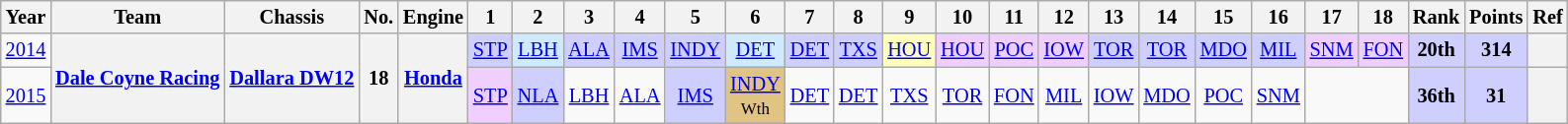<table class="wikitable" style="text-align:center; font-size:85%">
<tr>
<th>Year</th>
<th>Team</th>
<th>Chassis</th>
<th>No.</th>
<th>Engine</th>
<th>1</th>
<th>2</th>
<th>3</th>
<th>4</th>
<th>5</th>
<th>6</th>
<th>7</th>
<th>8</th>
<th>9</th>
<th>10</th>
<th>11</th>
<th>12</th>
<th>13</th>
<th>14</th>
<th>15</th>
<th>16</th>
<th>17</th>
<th>18</th>
<th>Rank</th>
<th>Points</th>
<th>Ref</th>
</tr>
<tr>
<td><a href='#'>2014</a></td>
<th rowspan=2 nowrap><a href='#'>Dale Coyne Racing</a></th>
<th rowspan=2 nowrap><a href='#'>Dallara DW12</a></th>
<th rowspan=2>18</th>
<th rowspan=2><a href='#'>Honda</a></th>
<td style="background:#CFCFFF;"><a href='#'>STP</a><br></td>
<td style="background:#CFEAFF;"><a href='#'>LBH</a><br></td>
<td style="background:#CFCFFF;"><a href='#'>ALA</a><br></td>
<td style="background:#CFCFFF;"><a href='#'>IMS</a><br></td>
<td style="background:#CFCFFF;"><a href='#'>INDY</a> <br></td>
<td style="background:#CFEAFF;"><a href='#'>DET</a><br></td>
<td style="background:#CFCFFF;"><a href='#'>DET</a><br></td>
<td style="background:#CFCFFF;"><a href='#'>TXS</a><br></td>
<td style="background:#FFFFBF;"><a href='#'>HOU</a><br></td>
<td style="background:#EFCFFF;"><a href='#'>HOU</a><br></td>
<td style="background:#EFCFFF;"><a href='#'>POC</a><br></td>
<td style="background:#EFCFFF;"><a href='#'>IOW</a><br></td>
<td style="background:#CFCFFF;"><a href='#'>TOR</a><br></td>
<td style="background:#CFCFFF;"><a href='#'>TOR</a><br></td>
<td style="background:#CFCFFF;"><a href='#'>MDO</a><br></td>
<td style="background:#CFCFFF;"><a href='#'>MIL</a><br></td>
<td style="background:#EFCFFF;"><a href='#'>SNM</a><br></td>
<td style="background:#EFCFFF;"><a href='#'>FON</a><br></td>
<th style="background:#CFCFFF;">20th</th>
<th style="background:#CFCFFF;">314</th>
<th></th>
</tr>
<tr>
<td><a href='#'>2015</a></td>
<td style="background:#EFCFFF;"><a href='#'>STP</a><br></td>
<td style="background:#CFCFFF;"><a href='#'>NLA</a><br></td>
<td><a href='#'>LBH</a></td>
<td><a href='#'>ALA</a></td>
<td style="background:#CFCFFF;"><a href='#'>IMS</a><br></td>
<td style="background:#DFC484;"><a href='#'>INDY</a><br><small>Wth</small></td>
<td><a href='#'>DET</a></td>
<td><a href='#'>DET</a></td>
<td><a href='#'>TXS</a></td>
<td><a href='#'>TOR</a></td>
<td><a href='#'>FON</a></td>
<td><a href='#'>MIL</a></td>
<td><a href='#'>IOW</a></td>
<td><a href='#'>MDO</a></td>
<td><a href='#'>POC</a></td>
<td><a href='#'>SNM</a></td>
<td colspan=2></td>
<th style="background:#CFCFFF;">36th</th>
<th style="background:#CFCFFF;">31</th>
<th></th>
</tr>
</table>
